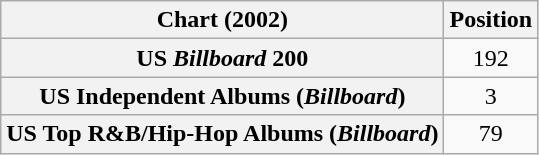<table class="wikitable sortable plainrowheaders" style="text-align:center">
<tr>
<th scope="col">Chart (2002)</th>
<th scope="col">Position</th>
</tr>
<tr>
<th scope="row">US <em>Billboard</em> 200</th>
<td>192</td>
</tr>
<tr>
<th scope="row">US Independent Albums (<em>Billboard</em>)</th>
<td>3</td>
</tr>
<tr>
<th scope="row">US Top R&B/Hip-Hop Albums (<em>Billboard</em>)</th>
<td>79</td>
</tr>
</table>
